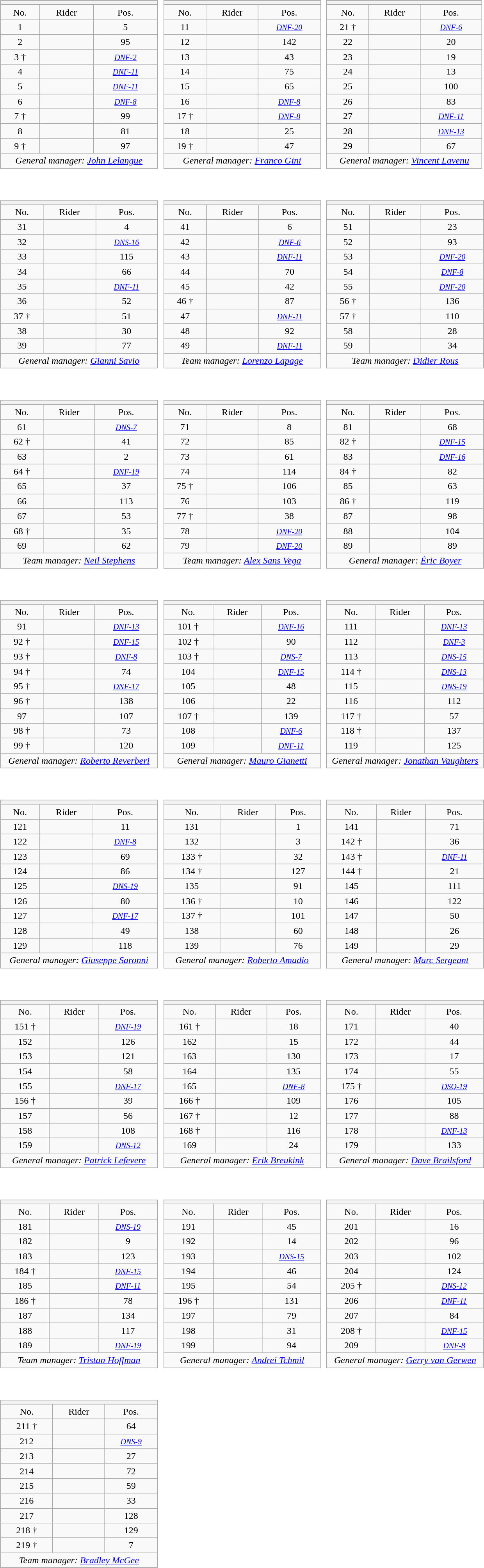<table>
<tr valign=top>
<td><br><table class="wikitable" style="width:98%">
<tr>
<th colspan=5></th>
</tr>
<tr style="text-align:center;" class="small">
<td>No.</td>
<td>Rider</td>
<td>Pos.</td>
</tr>
<tr>
<td align=center>1</td>
<td></td>
<td align=center>5</td>
</tr>
<tr>
<td align=center>2</td>
<td></td>
<td align=center>95</td>
</tr>
<tr>
<td align=center>3 †</td>
<td></td>
<td align=center><small><em><a href='#'>DNF-2</a></em></small></td>
</tr>
<tr>
<td align=center>4</td>
<td></td>
<td align=center><small><em><a href='#'>DNF-11</a></em></small></td>
</tr>
<tr>
<td align=center>5</td>
<td></td>
<td align=center><small><em><a href='#'>DNF-11</a></em></small></td>
</tr>
<tr>
<td align=center>6</td>
<td></td>
<td align=center><small><em><a href='#'>DNF-8</a></em></small></td>
</tr>
<tr>
<td align=center>7 †</td>
<td></td>
<td align=center>99</td>
</tr>
<tr>
<td align=center>8</td>
<td></td>
<td align=center>81</td>
</tr>
<tr>
<td align=center>9 †</td>
<td></td>
<td align=center>97</td>
</tr>
<tr align=center>
<td colspan=5><em>General manager: <a href='#'>John Lelangue</a></em> <br></td>
</tr>
</table>
</td>
<td><br><table class="wikitable" style="width:98%">
<tr>
<th colspan=5></th>
</tr>
<tr style="text-align:center;" class="small">
<td>No.</td>
<td>Rider</td>
<td>Pos.</td>
</tr>
<tr>
<td align=center>11</td>
<td></td>
<td align=center><small><em><a href='#'>DNF-20</a></em></small></td>
</tr>
<tr>
<td align=center>12</td>
<td></td>
<td align=center>142</td>
</tr>
<tr>
<td align=center>13</td>
<td></td>
<td align=center>43</td>
</tr>
<tr>
<td align=center>14</td>
<td></td>
<td align=center>75</td>
</tr>
<tr>
<td align=center>15</td>
<td></td>
<td align=center>65</td>
</tr>
<tr>
<td align=center>16</td>
<td></td>
<td align=center><small><em><a href='#'>DNF-8</a></em></small></td>
</tr>
<tr>
<td align=center>17 †</td>
<td></td>
<td align=center><small><em><a href='#'>DNF-8</a></em></small></td>
</tr>
<tr>
<td align=center>18</td>
<td></td>
<td align=center>25</td>
</tr>
<tr>
<td align=center>19 †</td>
<td></td>
<td align=center>47</td>
</tr>
<tr align=center>
<td colspan=5><em>General manager: <a href='#'>Franco Gini</a></em> <br></td>
</tr>
</table>
</td>
<td><br><table class="wikitable" style="width:97%">
<tr>
<th colspan=5></th>
</tr>
<tr style="text-align:center;" class="small">
<td>No.</td>
<td>Rider</td>
<td>Pos.</td>
</tr>
<tr>
<td align=center>21 †</td>
<td></td>
<td align=center><small><em><a href='#'>DNF-6</a></em></small></td>
</tr>
<tr>
<td align=center>22</td>
<td></td>
<td align=center>20</td>
</tr>
<tr>
<td align=center>23</td>
<td></td>
<td align=center>19</td>
</tr>
<tr>
<td align=center>24</td>
<td></td>
<td align=center>13</td>
</tr>
<tr>
<td align=center>25</td>
<td></td>
<td align=center>100</td>
</tr>
<tr>
<td align=center>26</td>
<td></td>
<td align=center>83</td>
</tr>
<tr>
<td align=center>27</td>
<td></td>
<td align=center><small><em><a href='#'>DNF-11</a></em></small></td>
</tr>
<tr>
<td align=center>28</td>
<td></td>
<td align=center><small><em><a href='#'>DNF-13</a></em></small></td>
</tr>
<tr>
<td align=center>29</td>
<td></td>
<td align=center>67</td>
</tr>
<tr align=center>
<td colspan=5><em>General manager: <a href='#'>Vincent Lavenu</a></em> <br></td>
</tr>
</table>
</td>
</tr>
<tr valign=top>
<td><br><table class="wikitable" style="width:98%">
<tr>
<th colspan=5></th>
</tr>
<tr align=center class=small>
<td>No.</td>
<td>Rider</td>
<td>Pos.</td>
</tr>
<tr>
<td align=center>31</td>
<td></td>
<td align=center>4</td>
</tr>
<tr>
<td align=center>32</td>
<td></td>
<td align=center><small><em><a href='#'>DNS-16</a></em></small></td>
</tr>
<tr>
<td align=center>33</td>
<td></td>
<td align=center>115</td>
</tr>
<tr>
<td align=center>34</td>
<td></td>
<td align=center>66</td>
</tr>
<tr>
<td align=center>35</td>
<td></td>
<td align=center><small><em><a href='#'>DNF-11</a></em></small></td>
</tr>
<tr>
<td align=center>36</td>
<td></td>
<td align=center>52</td>
</tr>
<tr>
<td align=center>37 †</td>
<td></td>
<td align=center>51</td>
</tr>
<tr>
<td align=center>38</td>
<td></td>
<td align=center>30</td>
</tr>
<tr>
<td align=center>39</td>
<td></td>
<td align=center>77</td>
</tr>
<tr align=center>
<td colspan=5><em>General manager: <a href='#'>Gianni Savio</a></em> <br></td>
</tr>
</table>
</td>
<td width=33%><br><table class="wikitable" style="width:98%">
<tr>
<th colspan=5></th>
</tr>
<tr align=center class=small>
<td>No.</td>
<td>Rider</td>
<td>Pos.</td>
</tr>
<tr>
<td align=center>41</td>
<td></td>
<td align=center>6</td>
</tr>
<tr>
<td align=center>42</td>
<td></td>
<td align=center><small><em><a href='#'>DNF-6</a></em></small></td>
</tr>
<tr>
<td align=center>43</td>
<td></td>
<td align=center><small><em><a href='#'>DNF-11</a></em></small></td>
</tr>
<tr>
<td align=center>44</td>
<td></td>
<td align=center>70</td>
</tr>
<tr>
<td align=center>45</td>
<td></td>
<td align=center>42</td>
</tr>
<tr>
<td align=center>46 †</td>
<td></td>
<td align=center>87</td>
</tr>
<tr>
<td align=center>47</td>
<td></td>
<td align=center><small><em><a href='#'>DNF-11</a></em></small></td>
</tr>
<tr>
<td align=center>48</td>
<td></td>
<td align=center>92</td>
</tr>
<tr>
<td align=center>49</td>
<td></td>
<td align=center><small><em><a href='#'>DNF-11</a></em></small></td>
</tr>
<tr align=center>
<td colspan=5><em>Team manager: <a href='#'>Lorenzo Lapage</a></em> <br></td>
</tr>
</table>
</td>
<td width=33%><br><table class="wikitable" style="width:98%">
<tr>
<th colspan=5></th>
</tr>
<tr align=center class=small>
<td>No.</td>
<td>Rider</td>
<td>Pos.</td>
</tr>
<tr>
<td align=center>51</td>
<td></td>
<td align=center>23</td>
</tr>
<tr>
<td align=center>52</td>
<td></td>
<td align=center>93</td>
</tr>
<tr>
<td align=center>53</td>
<td></td>
<td align=center><small><em><a href='#'>DNF-20</a></em></small></td>
</tr>
<tr>
<td align=center>54</td>
<td></td>
<td align=center><small><em><a href='#'>DNF-8</a></em></small></td>
</tr>
<tr>
<td align=center>55</td>
<td></td>
<td align=center><small><em><a href='#'>DNF-20</a></em></small></td>
</tr>
<tr>
<td align=center>56 †</td>
<td></td>
<td align=center>136</td>
</tr>
<tr>
<td align=center>57 †</td>
<td></td>
<td align=center>110</td>
</tr>
<tr>
<td align=center>58</td>
<td></td>
<td align=center>28</td>
</tr>
<tr>
<td align=center>59</td>
<td></td>
<td align=center>34</td>
</tr>
<tr align=center>
<td colspan=5><em>Team manager: <a href='#'>Didier Rous</a></em> <br></td>
</tr>
</table>
</td>
</tr>
<tr valign=top>
<td><br><table class="wikitable" style="width:98%">
<tr>
<th colspan=5></th>
</tr>
<tr align=center class=small>
<td>No.</td>
<td>Rider</td>
<td>Pos.</td>
</tr>
<tr>
<td align=center>61</td>
<td></td>
<td align=center><small><em><a href='#'>DNS-7</a></em></small></td>
</tr>
<tr>
<td align=center>62 †</td>
<td></td>
<td align=center>41</td>
</tr>
<tr>
<td align=center>63</td>
<td></td>
<td align=center>2</td>
</tr>
<tr>
<td align=center>64 †</td>
<td></td>
<td align=center><small><em><a href='#'>DNF-19</a></em></small></td>
</tr>
<tr>
<td align=center>65</td>
<td></td>
<td align=center>37</td>
</tr>
<tr>
<td align=center>66</td>
<td></td>
<td align=center>113</td>
</tr>
<tr>
<td align=center>67</td>
<td></td>
<td align=center>53</td>
</tr>
<tr>
<td align=center>68 †</td>
<td></td>
<td align=center>35</td>
</tr>
<tr>
<td align=center>69</td>
<td></td>
<td align=center>62</td>
</tr>
<tr align=center>
<td colspan=5><em>Team manager: <a href='#'>Neil Stephens</a></em> <br></td>
</tr>
</table>
</td>
<td width=33%><br><table class="wikitable" style="width:98%">
<tr>
<th colspan=5></th>
</tr>
<tr align=center class=small>
<td>No.</td>
<td>Rider</td>
<td>Pos.</td>
</tr>
<tr>
<td align=center>71</td>
<td></td>
<td align=center>8</td>
</tr>
<tr>
<td align=center>72</td>
<td></td>
<td align=center>85</td>
</tr>
<tr>
<td align=center>73</td>
<td></td>
<td align=center>61</td>
</tr>
<tr>
<td align=center>74</td>
<td></td>
<td align=center>114</td>
</tr>
<tr>
<td align=center>75 †</td>
<td></td>
<td align=center>106</td>
</tr>
<tr>
<td align=center>76</td>
<td></td>
<td align=center>103</td>
</tr>
<tr>
<td align=center>77 †</td>
<td></td>
<td align=center>38</td>
</tr>
<tr>
<td align=center>78</td>
<td></td>
<td align=center><small><em><a href='#'>DNF-20</a></em></small></td>
</tr>
<tr>
<td align=center>79</td>
<td></td>
<td align=center><small><em><a href='#'>DNF-20</a></em></small></td>
</tr>
<tr align=center>
<td colspan=5><em>Team manager: <a href='#'>Alex Sans Vega</a></em> <br></td>
</tr>
</table>
</td>
<td width=33%><br><table class="wikitable" style="width:98%">
<tr>
<th colspan=5></th>
</tr>
<tr align=center class=small>
<td>No.</td>
<td>Rider</td>
<td>Pos.</td>
</tr>
<tr>
<td align=center>81</td>
<td></td>
<td align=center>68</td>
</tr>
<tr>
<td align=center>82 †</td>
<td></td>
<td align=center><small><em><a href='#'>DNF-15</a></em></small></td>
</tr>
<tr>
<td align=center>83</td>
<td></td>
<td align=center><small><em><a href='#'>DNF-16</a></em></small></td>
</tr>
<tr>
<td align=center>84 †</td>
<td></td>
<td align=center>82</td>
</tr>
<tr>
<td align=center>85</td>
<td></td>
<td align=center>63</td>
</tr>
<tr>
<td align=center>86 †</td>
<td></td>
<td align=center>119</td>
</tr>
<tr>
<td align=center>87</td>
<td></td>
<td align=center>98</td>
</tr>
<tr>
<td align=center>88</td>
<td></td>
<td align=center>104</td>
</tr>
<tr>
<td align=center>89</td>
<td></td>
<td align=center>89</td>
</tr>
<tr align=center>
<td colspan=5><em>General manager: <a href='#'>Éric Boyer</a></em> <br></td>
</tr>
</table>
</td>
</tr>
<tr valign=top>
<td width=33%><br><table class="wikitable" style="width:98%">
<tr>
<th colspan=5></th>
</tr>
<tr align=center class=small>
<td>No.</td>
<td>Rider</td>
<td>Pos.</td>
</tr>
<tr>
<td align=center>91</td>
<td></td>
<td align=center><small><em><a href='#'>DNF-13</a></em></small></td>
</tr>
<tr>
<td align=center>92 †</td>
<td></td>
<td align=center><small><em><a href='#'>DNF-15</a></em></small></td>
</tr>
<tr>
<td align=center>93 †</td>
<td></td>
<td align=center><small><em><a href='#'>DNF-8</a></em></small></td>
</tr>
<tr>
<td align=center>94 †</td>
<td></td>
<td align=center>74</td>
</tr>
<tr>
<td align=center>95 †</td>
<td></td>
<td align=center><small><em><a href='#'>DNF-17</a></em></small></td>
</tr>
<tr>
<td align=center>96 †</td>
<td></td>
<td align=center>138</td>
</tr>
<tr>
<td align=center>97</td>
<td></td>
<td align=center>107</td>
</tr>
<tr>
<td align=center>98 †</td>
<td></td>
<td align=center>73</td>
</tr>
<tr>
<td align=center>99 †</td>
<td></td>
<td align=center>120</td>
</tr>
<tr align=center>
<td colspan=5><em>General manager: <a href='#'>Roberto Reverberi</a></em> <br></td>
</tr>
</table>
</td>
<td width=33%><br><table class="wikitable" style="width:98%">
<tr>
<th colspan=5></th>
</tr>
<tr align=center class=small>
<td>No.</td>
<td>Rider</td>
<td>Pos.</td>
</tr>
<tr>
<td align=center>101 †</td>
<td></td>
<td align=center><small><em><a href='#'>DNF-16</a></em></small></td>
</tr>
<tr>
<td align=center>102 †</td>
<td></td>
<td align=center>90</td>
</tr>
<tr>
<td align=center>103 †</td>
<td></td>
<td align=center><small><em><a href='#'>DNS-7</a></em></small></td>
</tr>
<tr>
<td align=center>104</td>
<td></td>
<td align=center><small><em><a href='#'>DNF-15</a></em></small></td>
</tr>
<tr>
<td align=center>105</td>
<td></td>
<td align=center>48</td>
</tr>
<tr>
<td align=center>106</td>
<td></td>
<td align=center>22</td>
</tr>
<tr>
<td align=center>107 †</td>
<td></td>
<td align=center>139</td>
</tr>
<tr>
<td align=center>108</td>
<td></td>
<td align=center><small><em><a href='#'>DNF-6</a></em></small></td>
</tr>
<tr>
<td align=center>109</td>
<td></td>
<td align=center><small><em><a href='#'>DNF-11</a></em></small></td>
</tr>
<tr align=center>
<td colspan=5><em>General manager: <a href='#'>Mauro Gianetti</a></em> <br></td>
</tr>
</table>
</td>
<td width=33%><br><table class="wikitable" style="width:98%">
<tr>
<th colspan=5></th>
</tr>
<tr align=center class=small>
<td>No.</td>
<td>Rider</td>
<td>Pos.</td>
</tr>
<tr>
<td align=center>111</td>
<td></td>
<td align=center><small><em><a href='#'>DNF-13</a></em></small></td>
</tr>
<tr>
<td align=center>112</td>
<td></td>
<td align=center><small><em><a href='#'>DNF-3</a></em></small></td>
</tr>
<tr>
<td align=center>113</td>
<td></td>
<td align=center><small><em><a href='#'>DNS-15</a></em></small></td>
</tr>
<tr>
<td align=center>114 †</td>
<td></td>
<td align=center><small><em><a href='#'>DNS-13</a></em></small></td>
</tr>
<tr>
<td align=center>115</td>
<td></td>
<td align=center><small><em><a href='#'>DNS-19</a></em></small></td>
</tr>
<tr>
<td align=center>116</td>
<td></td>
<td align=center>112</td>
</tr>
<tr>
<td align=center>117 †</td>
<td></td>
<td align=center>57</td>
</tr>
<tr>
<td align=center>118 †</td>
<td></td>
<td align=center>137</td>
</tr>
<tr>
<td align=center>119</td>
<td></td>
<td align=center>125</td>
</tr>
<tr align=center>
<td colspan=5><em>General manager: <a href='#'>Jonathan Vaughters</a></em> <br></td>
</tr>
</table>
</td>
<td width=33%></td>
</tr>
<tr valign=top>
<td><br><table class="wikitable" style="width:98%">
<tr>
<th colspan=5></th>
</tr>
<tr align=center class=small>
<td>No.</td>
<td>Rider</td>
<td>Pos.</td>
</tr>
<tr>
<td align=center>121</td>
<td></td>
<td align=center>11</td>
</tr>
<tr>
<td align=center>122</td>
<td></td>
<td align=center><small><em><a href='#'>DNF-8</a></em></small></td>
</tr>
<tr>
<td align=center>123</td>
<td></td>
<td align=center>69</td>
</tr>
<tr>
<td align=center>124</td>
<td></td>
<td align=center>86</td>
</tr>
<tr>
<td align=center>125</td>
<td></td>
<td align=center><small><em><a href='#'>DNS-19</a></em></small></td>
</tr>
<tr>
<td align=center>126</td>
<td></td>
<td align=center>80</td>
</tr>
<tr>
<td align=center>127</td>
<td></td>
<td align=center><small><em><a href='#'>DNF-17</a></em></small></td>
</tr>
<tr>
<td align=center>128</td>
<td></td>
<td align=center>49</td>
</tr>
<tr>
<td align=center>129</td>
<td></td>
<td align=center>118</td>
</tr>
<tr align=center>
<td colspan=5><em>General manager: <a href='#'>Giuseppe Saronni</a></em> <br></td>
</tr>
</table>
</td>
<td width=33%><br><table class="wikitable" style="width:98%">
<tr>
<th colspan=5></th>
</tr>
<tr align=center class=small>
<td>No.</td>
<td>Rider</td>
<td>Pos.</td>
</tr>
<tr>
<td align=center>131</td>
<td></td>
<td align=center>1</td>
</tr>
<tr>
<td align=center>132</td>
<td></td>
<td align=center>3</td>
</tr>
<tr>
<td align=center>133 †</td>
<td></td>
<td align=center>32</td>
</tr>
<tr>
<td align=center>134 †</td>
<td></td>
<td align=center>127</td>
</tr>
<tr>
<td align=center>135</td>
<td></td>
<td align=center>91</td>
</tr>
<tr>
<td align=center>136 †</td>
<td></td>
<td align=center>10</td>
</tr>
<tr>
<td align=center>137 †</td>
<td></td>
<td align=center>101</td>
</tr>
<tr>
<td align=center>138</td>
<td></td>
<td align=center>60</td>
</tr>
<tr>
<td align=center>139</td>
<td></td>
<td align=center>76</td>
</tr>
<tr align=center>
<td colspan=5><em>General manager: <a href='#'>Roberto Amadio</a></em> <br></td>
</tr>
</table>
</td>
<td width=33%><br><table class="wikitable" style="width:98%">
<tr>
<th colspan=5></th>
</tr>
<tr align=center class=small>
<td>No.</td>
<td>Rider</td>
<td>Pos.</td>
</tr>
<tr>
<td align=center>141</td>
<td></td>
<td align=center>71</td>
</tr>
<tr>
<td align=center>142 †</td>
<td></td>
<td align=center>36</td>
</tr>
<tr>
<td align=center>143 †</td>
<td></td>
<td align=center><small><em><a href='#'>DNF-11</a></em></small></td>
</tr>
<tr>
<td align=center>144 †</td>
<td></td>
<td align=center>21</td>
</tr>
<tr>
<td align=center>145</td>
<td></td>
<td align=center>111</td>
</tr>
<tr>
<td align=center>146</td>
<td></td>
<td align=center>122</td>
</tr>
<tr>
<td align=center>147</td>
<td></td>
<td align=center>50</td>
</tr>
<tr>
<td align=center>148</td>
<td></td>
<td align=center>26</td>
</tr>
<tr>
<td align=center>149</td>
<td></td>
<td align=center>29</td>
</tr>
<tr align=center>
<td colspan=5><em>General manager: <a href='#'>Marc Sergeant</a></em> <br></td>
</tr>
</table>
</td>
</tr>
<tr valign=top>
<td><br><table class="wikitable" style="width:98%">
<tr>
<th colspan=5></th>
</tr>
<tr align=center class=small>
<td>No.</td>
<td>Rider</td>
<td>Pos.</td>
</tr>
<tr>
<td align=center>151 †</td>
<td></td>
<td align=center><small><em><a href='#'>DNF-19</a></em></small></td>
</tr>
<tr>
<td align=center>152</td>
<td></td>
<td align=center>126</td>
</tr>
<tr>
<td align=center>153</td>
<td></td>
<td align=center>121</td>
</tr>
<tr>
<td align=center>154</td>
<td></td>
<td align=center>58</td>
</tr>
<tr>
<td align=center>155</td>
<td></td>
<td align=center><small><em><a href='#'>DNF-17</a></em></small></td>
</tr>
<tr>
<td align=center>156 †</td>
<td></td>
<td align=center>39</td>
</tr>
<tr>
<td align=center>157</td>
<td></td>
<td align=center>56</td>
</tr>
<tr>
<td align=center>158</td>
<td></td>
<td align=center>108</td>
</tr>
<tr>
<td align=center>159</td>
<td></td>
<td align=center><small><em><a href='#'>DNS-12</a></em></small></td>
</tr>
<tr align=center>
<td colspan=5><em>General manager: <a href='#'>Patrick Lefevere</a></em> <br></td>
</tr>
</table>
</td>
<td width=33%><br><table class="wikitable" style="width:98%">
<tr>
<th colspan=5></th>
</tr>
<tr align=center class=small>
<td>No.</td>
<td>Rider</td>
<td>Pos.</td>
</tr>
<tr>
<td align=center>161 †</td>
<td></td>
<td align=center>18</td>
</tr>
<tr>
<td align=center>162</td>
<td></td>
<td align=center>15</td>
</tr>
<tr>
<td align=center>163</td>
<td></td>
<td align=center>130</td>
</tr>
<tr>
<td align=center>164</td>
<td></td>
<td align=center>135</td>
</tr>
<tr>
<td align=center>165</td>
<td></td>
<td align=center><small><em><a href='#'>DNF-8</a></em></small></td>
</tr>
<tr>
<td align=center>166 †</td>
<td></td>
<td align=center>109</td>
</tr>
<tr>
<td align=center>167 †</td>
<td></td>
<td align=center>12</td>
</tr>
<tr>
<td align=center>168 †</td>
<td></td>
<td align=center>116</td>
</tr>
<tr>
<td align=center>169</td>
<td></td>
<td align=center>24</td>
</tr>
<tr align=center>
<td colspan=5><em>General manager: <a href='#'>Erik Breukink</a></em> <br></td>
</tr>
</table>
</td>
<td width=33%><br><table class="wikitable" style="width:98%">
<tr>
<th colspan=5></th>
</tr>
<tr align=center class=small>
<td>No.</td>
<td>Rider</td>
<td>Pos.</td>
</tr>
<tr>
<td align=center>171</td>
<td></td>
<td align=center>40</td>
</tr>
<tr>
<td align=center>172</td>
<td></td>
<td align=center>44</td>
</tr>
<tr>
<td align=center>173</td>
<td></td>
<td align=center>17</td>
</tr>
<tr>
<td align=center>174</td>
<td></td>
<td align=center>55</td>
</tr>
<tr>
<td align=center>175 †</td>
<td></td>
<td align=center><small><em><a href='#'>DSQ-19</a></em></small></td>
</tr>
<tr>
<td align=center>176</td>
<td></td>
<td align=center>105</td>
</tr>
<tr>
<td align=center>177</td>
<td></td>
<td align=center>88</td>
</tr>
<tr>
<td align=center>178</td>
<td></td>
<td align=center><small><em><a href='#'>DNF-13</a></em></small></td>
</tr>
<tr>
<td align=center>179</td>
<td></td>
<td align=center>133</td>
</tr>
<tr align=center>
<td colspan=5><em>General manager: <a href='#'>Dave Brailsford</a></em> <br></td>
</tr>
</table>
</td>
</tr>
<tr valign=top>
<td><br><table class="wikitable" style="width:98%">
<tr>
<th colspan=5></th>
</tr>
<tr align=center class=small>
<td>No.</td>
<td>Rider</td>
<td>Pos.</td>
</tr>
<tr>
<td align=center>181</td>
<td></td>
<td align=center><small><em><a href='#'>DNS-19</a></em></small></td>
</tr>
<tr>
<td align=center>182</td>
<td></td>
<td align=center>9</td>
</tr>
<tr>
<td align=center>183</td>
<td></td>
<td align=center>123</td>
</tr>
<tr>
<td align=center>184 †</td>
<td></td>
<td align=center><small><em><a href='#'>DNF-15</a></em></small></td>
</tr>
<tr>
<td align=center>185</td>
<td></td>
<td align=center><small><em><a href='#'>DNF-11</a></em></small></td>
</tr>
<tr>
<td align=center>186 †</td>
<td></td>
<td align=center>78</td>
</tr>
<tr>
<td align=center>187</td>
<td></td>
<td align=center>134</td>
</tr>
<tr>
<td align=center>188</td>
<td></td>
<td align=center>117</td>
</tr>
<tr>
<td align=center>189</td>
<td></td>
<td align=center><small><em><a href='#'>DNF-19</a></em></small></td>
</tr>
<tr align=center>
<td colspan=5><em>Team manager: <a href='#'>Tristan Hoffman</a></em> <br></td>
</tr>
</table>
</td>
<td width=33%><br><table class="wikitable" style="width:98%">
<tr>
<th colspan=5></th>
</tr>
<tr align=center class=small>
<td>No.</td>
<td>Rider</td>
<td>Pos.</td>
</tr>
<tr>
<td align=center>191</td>
<td></td>
<td align=center>45</td>
</tr>
<tr>
<td align=center>192</td>
<td></td>
<td align=center>14</td>
</tr>
<tr>
<td align=center>193</td>
<td></td>
<td align=center><small><em><a href='#'>DNS-15</a></em></small></td>
</tr>
<tr>
<td align=center>194</td>
<td></td>
<td align=center>46</td>
</tr>
<tr>
<td align=center>195</td>
<td></td>
<td align=center>54</td>
</tr>
<tr>
<td align=center>196 †</td>
<td></td>
<td align=center>131</td>
</tr>
<tr>
<td align=center>197</td>
<td></td>
<td align=center>79</td>
</tr>
<tr>
<td align=center>198</td>
<td></td>
<td align=center>31</td>
</tr>
<tr>
<td align=center>199</td>
<td></td>
<td align=center>94</td>
</tr>
<tr align=center>
<td colspan=5><em>General manager: <a href='#'>Andrei Tchmil</a></em> <br></td>
</tr>
</table>
</td>
<td width=33%><br><table class="wikitable" style="width:98%">
<tr>
<th colspan=5></th>
</tr>
<tr align=center class=small>
<td>No.</td>
<td>Rider</td>
<td>Pos.</td>
</tr>
<tr>
<td align=center>201</td>
<td></td>
<td align=center>16</td>
</tr>
<tr>
<td align=center>202</td>
<td></td>
<td align=center>96</td>
</tr>
<tr>
<td align=center>203</td>
<td></td>
<td align=center>102</td>
</tr>
<tr>
<td align=center>204</td>
<td></td>
<td align=center>124</td>
</tr>
<tr>
<td align=center>205 †</td>
<td></td>
<td align=center><small><em><a href='#'>DNS-12</a></em></small></td>
</tr>
<tr>
<td align=center>206</td>
<td></td>
<td align=center><small><em><a href='#'>DNF-11</a></em></small></td>
</tr>
<tr>
<td align=center>207</td>
<td></td>
<td align=center>84</td>
</tr>
<tr>
<td align=center>208 †</td>
<td></td>
<td align=center><small><em><a href='#'>DNF-15</a></em></small></td>
</tr>
<tr>
<td align=center>209</td>
<td></td>
<td align=center><small><em><a href='#'>DNF-8</a></em></small></td>
</tr>
<tr align=center>
<td colspan=5><em>General manager: <a href='#'>Gerry van Gerwen</a></em> <br></td>
</tr>
</table>
</td>
</tr>
<tr valign=top>
<td><br><table class="wikitable" style="width:98%">
<tr>
<th colspan=5></th>
</tr>
<tr align=center class=small>
<td>No.</td>
<td>Rider</td>
<td>Pos.</td>
</tr>
<tr>
<td align=center>211 †</td>
<td></td>
<td align=center>64</td>
</tr>
<tr>
<td align=center>212</td>
<td></td>
<td align=center><small><em><a href='#'>DNS-9</a></em></small></td>
</tr>
<tr>
<td align=center>213</td>
<td></td>
<td align=center>27</td>
</tr>
<tr>
<td align=center>214</td>
<td></td>
<td align=center>72</td>
</tr>
<tr>
<td align=center>215</td>
<td></td>
<td align=center>59</td>
</tr>
<tr>
<td align=center>216</td>
<td></td>
<td align=center>33</td>
</tr>
<tr>
<td align=center>217</td>
<td></td>
<td align=center>128</td>
</tr>
<tr>
<td align=center>218 †</td>
<td></td>
<td align=center>129</td>
</tr>
<tr>
<td align=center>219 †</td>
<td></td>
<td align=center>7</td>
</tr>
<tr align=center>
<td colspan=5><em>Team manager: <a href='#'>Bradley McGee</a></em> <br></td>
</tr>
</table>
</td>
</tr>
</table>
